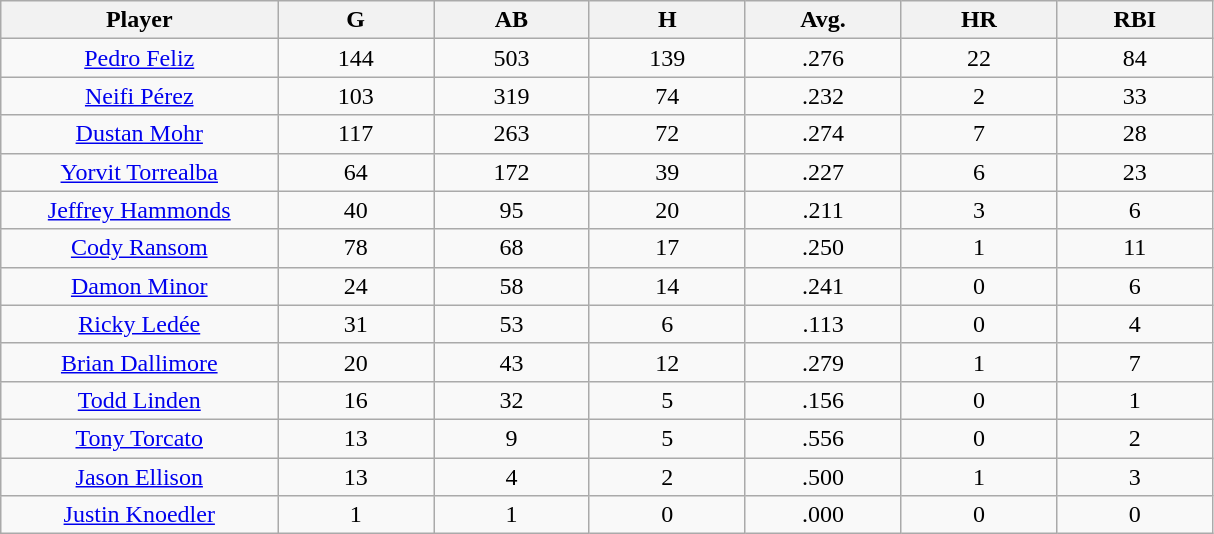<table class="wikitable sortable">
<tr>
<th bgcolor="#DDDDFF" width="16%">Player</th>
<th bgcolor="#DDDDFF" width="9%">G</th>
<th bgcolor="#DDDDFF" width="9%">AB</th>
<th bgcolor="#DDDDFF" width="9%">H</th>
<th bgcolor="#DDDDFF" width="9%">Avg.</th>
<th bgcolor="#DDDDFF" width="9%">HR</th>
<th bgcolor="#DDDDFF" width="9%">RBI</th>
</tr>
<tr align=center>
<td><a href='#'>Pedro Feliz</a></td>
<td>144</td>
<td>503</td>
<td>139</td>
<td>.276</td>
<td>22</td>
<td>84</td>
</tr>
<tr align=center>
<td><a href='#'>Neifi Pérez</a></td>
<td>103</td>
<td>319</td>
<td>74</td>
<td>.232</td>
<td>2</td>
<td>33</td>
</tr>
<tr align=center>
<td><a href='#'>Dustan Mohr</a></td>
<td>117</td>
<td>263</td>
<td>72</td>
<td>.274</td>
<td>7</td>
<td>28</td>
</tr>
<tr align=center>
<td><a href='#'>Yorvit Torrealba</a></td>
<td>64</td>
<td>172</td>
<td>39</td>
<td>.227</td>
<td>6</td>
<td>23</td>
</tr>
<tr align=center>
<td><a href='#'>Jeffrey Hammonds</a></td>
<td>40</td>
<td>95</td>
<td>20</td>
<td>.211</td>
<td>3</td>
<td>6</td>
</tr>
<tr align=center>
<td><a href='#'>Cody Ransom</a></td>
<td>78</td>
<td>68</td>
<td>17</td>
<td>.250</td>
<td>1</td>
<td>11</td>
</tr>
<tr align=center>
<td><a href='#'>Damon Minor</a></td>
<td>24</td>
<td>58</td>
<td>14</td>
<td>.241</td>
<td>0</td>
<td>6</td>
</tr>
<tr align=center>
<td><a href='#'>Ricky Ledée</a></td>
<td>31</td>
<td>53</td>
<td>6</td>
<td>.113</td>
<td>0</td>
<td>4</td>
</tr>
<tr align=center>
<td><a href='#'>Brian Dallimore</a></td>
<td>20</td>
<td>43</td>
<td>12</td>
<td>.279</td>
<td>1</td>
<td>7</td>
</tr>
<tr align=center>
<td><a href='#'>Todd Linden</a></td>
<td>16</td>
<td>32</td>
<td>5</td>
<td>.156</td>
<td>0</td>
<td>1</td>
</tr>
<tr align=center>
<td><a href='#'>Tony Torcato</a></td>
<td>13</td>
<td>9</td>
<td>5</td>
<td>.556</td>
<td>0</td>
<td>2</td>
</tr>
<tr align=center>
<td><a href='#'>Jason Ellison</a></td>
<td>13</td>
<td>4</td>
<td>2</td>
<td>.500</td>
<td>1</td>
<td>3</td>
</tr>
<tr align=center>
<td><a href='#'>Justin Knoedler</a></td>
<td>1</td>
<td>1</td>
<td>0</td>
<td>.000</td>
<td>0</td>
<td>0</td>
</tr>
</table>
